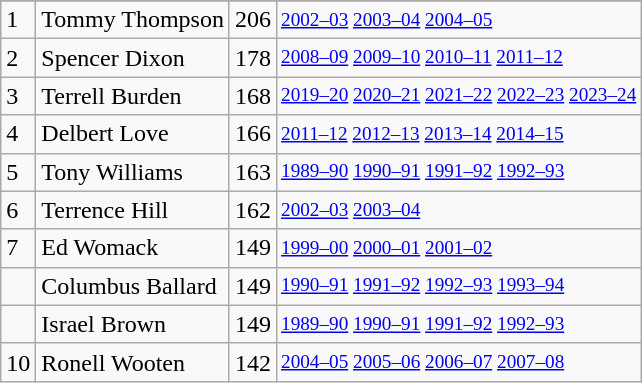<table class="wikitable">
<tr>
</tr>
<tr>
<td>1</td>
<td>Tommy Thompson</td>
<td>206</td>
<td style="font-size:80%;"><a href='#'>2002–03</a> <a href='#'>2003–04</a> <a href='#'>2004–05</a></td>
</tr>
<tr>
<td>2</td>
<td>Spencer Dixon</td>
<td>178</td>
<td style="font-size:80%;"><a href='#'>2008–09</a> <a href='#'>2009–10</a> <a href='#'>2010–11</a> <a href='#'>2011–12</a></td>
</tr>
<tr>
<td>3</td>
<td>Terrell Burden</td>
<td>168</td>
<td style="font-size:80%;"><a href='#'>2019–20</a> <a href='#'>2020–21</a> <a href='#'>2021–22</a> <a href='#'>2022–23</a> <a href='#'>2023–24</a></td>
</tr>
<tr>
<td>4</td>
<td>Delbert Love</td>
<td>166</td>
<td style="font-size:80%;"><a href='#'>2011–12</a> <a href='#'>2012–13</a> <a href='#'>2013–14</a> <a href='#'>2014–15</a></td>
</tr>
<tr>
<td>5</td>
<td>Tony Williams</td>
<td>163</td>
<td style="font-size:80%;"><a href='#'>1989–90</a> <a href='#'>1990–91</a> <a href='#'>1991–92</a> <a href='#'>1992–93</a></td>
</tr>
<tr>
<td>6</td>
<td>Terrence Hill</td>
<td>162</td>
<td style="font-size:80%;"><a href='#'>2002–03</a> <a href='#'>2003–04</a></td>
</tr>
<tr>
<td>7</td>
<td>Ed Womack</td>
<td>149</td>
<td style="font-size:80%;"><a href='#'>1999–00</a> <a href='#'>2000–01</a> <a href='#'>2001–02</a></td>
</tr>
<tr>
<td></td>
<td>Columbus Ballard</td>
<td>149</td>
<td style="font-size:80%;"><a href='#'>1990–91</a> <a href='#'>1991–92</a> <a href='#'>1992–93</a> <a href='#'>1993–94</a></td>
</tr>
<tr>
<td></td>
<td>Israel Brown</td>
<td>149</td>
<td style="font-size:80%;"><a href='#'>1989–90</a> <a href='#'>1990–91</a> <a href='#'>1991–92</a> <a href='#'>1992–93</a></td>
</tr>
<tr>
<td>10</td>
<td>Ronell Wooten</td>
<td>142</td>
<td style="font-size:80%;"><a href='#'>2004–05</a> <a href='#'>2005–06</a> <a href='#'>2006–07</a> <a href='#'>2007–08</a></td>
</tr>
</table>
